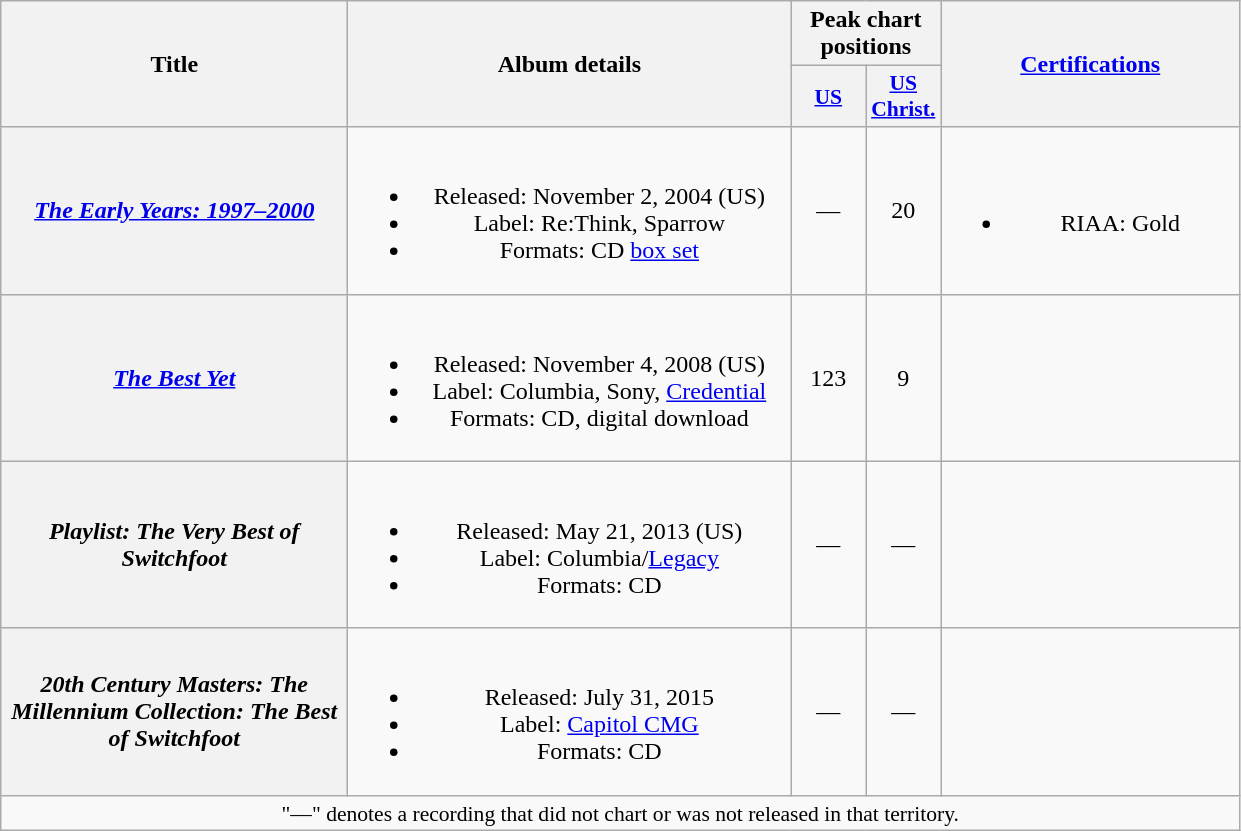<table class="wikitable plainrowheaders" style="text-align:center;">
<tr>
<th scope="col" rowspan="2" style="width:14em;">Title</th>
<th scope="col" rowspan="2" style="width:18em;">Album details</th>
<th scope="col" colspan="2">Peak chart positions</th>
<th scope="col" rowspan="2" style="width:12em;"><a href='#'>Certifications</a></th>
</tr>
<tr>
<th scope="col" style="width:3em;font-size:90%;"><a href='#'>US</a><br></th>
<th scope="col" style="width:3em;font-size:90%;"><a href='#'>US<br>Christ.</a><br></th>
</tr>
<tr>
<th scope="row"><em><a href='#'>The Early Years: 1997–2000</a></em></th>
<td><br><ul><li>Released: November 2, 2004 <span>(US)</span></li><li>Label: Re:Think, Sparrow</li><li>Formats: CD <a href='#'>box set</a></li></ul></td>
<td>—</td>
<td>20</td>
<td><br><ul><li>RIAA: Gold</li></ul></td>
</tr>
<tr>
<th scope="row"><em><a href='#'>The Best Yet</a></em></th>
<td><br><ul><li>Released: November 4, 2008 <span>(US)</span></li><li>Label: Columbia, Sony, <a href='#'>Credential</a></li><li>Formats: CD, digital download</li></ul></td>
<td>123</td>
<td>9</td>
<td></td>
</tr>
<tr>
<th scope="row"><em>Playlist: The Very Best of Switchfoot</em></th>
<td><br><ul><li>Released: May 21, 2013 <span>(US)</span></li><li>Label: Columbia/<a href='#'>Legacy</a></li><li>Formats: CD</li></ul></td>
<td>—</td>
<td>—</td>
<td></td>
</tr>
<tr>
<th scope="row"><em>20th Century Masters: The Millennium Collection: The Best of Switchfoot</em></th>
<td><br><ul><li>Released: July 31, 2015</li><li>Label: <a href='#'>Capitol CMG</a></li><li>Formats: CD</li></ul></td>
<td>—</td>
<td>—</td>
<td></td>
</tr>
<tr>
<td colspan="6" style="font-size:90%">"—" denotes a recording that did not chart or was not released in that territory.</td>
</tr>
</table>
